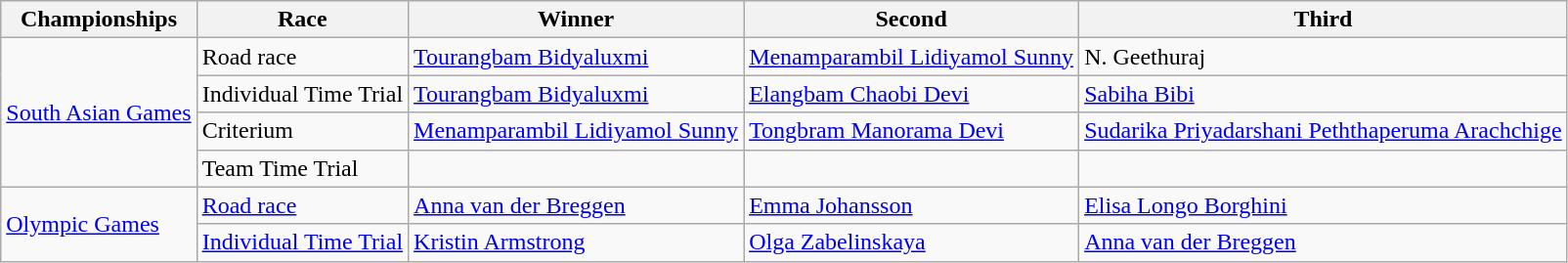<table class="wikitable sortable">
<tr>
<th>Championships</th>
<th>Race</th>
<th>Winner</th>
<th>Second</th>
<th>Third</th>
</tr>
<tr>
<td rowspan="4"><a href='#'>South Asian Games</a></td>
<td>Road race</td>
<td> <a href='#'>Tourangbam Bidyaluxmi</a></td>
<td> <a href='#'>Menamparambil Lidiyamol Sunny</a></td>
<td> N. Geethuraj</td>
</tr>
<tr>
<td>Individual Time Trial</td>
<td> <a href='#'>Tourangbam Bidyaluxmi</a></td>
<td> <a href='#'>Elangbam Chaobi Devi</a></td>
<td> <a href='#'>Sabiha Bibi</a></td>
</tr>
<tr>
<td>Criterium</td>
<td> <a href='#'>Menamparambil Lidiyamol Sunny</a></td>
<td> <a href='#'>Tongbram Manorama Devi</a></td>
<td> <a href='#'>Sudarika Priyadarshani Peththaperuma Arachchige</a></td>
</tr>
<tr>
<td>Team Time Trial</td>
<td></td>
<td></td>
<td></td>
</tr>
<tr>
<td rowspan="2"> <a href='#'>Olympic Games</a></td>
<td><a href='#'>Road race</a></td>
<td> <a href='#'>Anna van der Breggen</a></td>
<td> <a href='#'>Emma Johansson</a></td>
<td> <a href='#'>Elisa Longo Borghini</a></td>
</tr>
<tr>
<td><a href='#'>Individual Time Trial</a></td>
<td> <a href='#'>Kristin Armstrong</a></td>
<td> <a href='#'>Olga Zabelinskaya</a></td>
<td> <a href='#'>Anna van der Breggen</a></td>
</tr>
</table>
